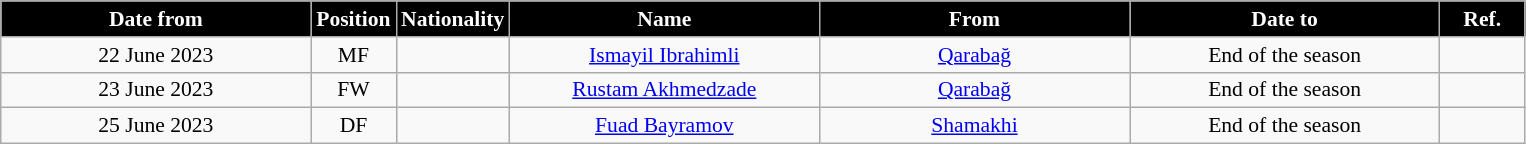<table class="wikitable" style="text-align:center; font-size:90%; ">
<tr>
<th style="background:#000000; color:#FFFFFF; width:200px;">Date from</th>
<th style="background:#000000; color:#FFFFFF; width:50px;">Position</th>
<th style="background:#000000; color:#FFFFFF; width:50px;">Nationality</th>
<th style="background:#000000; color:#FFFFFF; width:200px;">Name</th>
<th style="background:#000000; color:#FFFFFF; width:200px;">From</th>
<th style="background:#000000; color:#FFFFFF; width:200px;">Date to</th>
<th style="background:#000000; color:#FFFFFF; width:50px;">Ref.</th>
</tr>
<tr>
<td>22 June 2023</td>
<td>MF</td>
<td></td>
<td><a href='#'>Ismayil Ibrahimli</a></td>
<td><a href='#'>Qarabağ</a></td>
<td>End of the season</td>
<td></td>
</tr>
<tr>
<td>23 June 2023</td>
<td>FW</td>
<td></td>
<td><a href='#'>Rustam Akhmedzade</a></td>
<td><a href='#'>Qarabağ</a></td>
<td>End of the season</td>
<td></td>
</tr>
<tr>
<td>25 June 2023</td>
<td>DF</td>
<td></td>
<td><a href='#'>Fuad Bayramov</a></td>
<td><a href='#'>Shamakhi</a></td>
<td>End of the season</td>
<td></td>
</tr>
</table>
